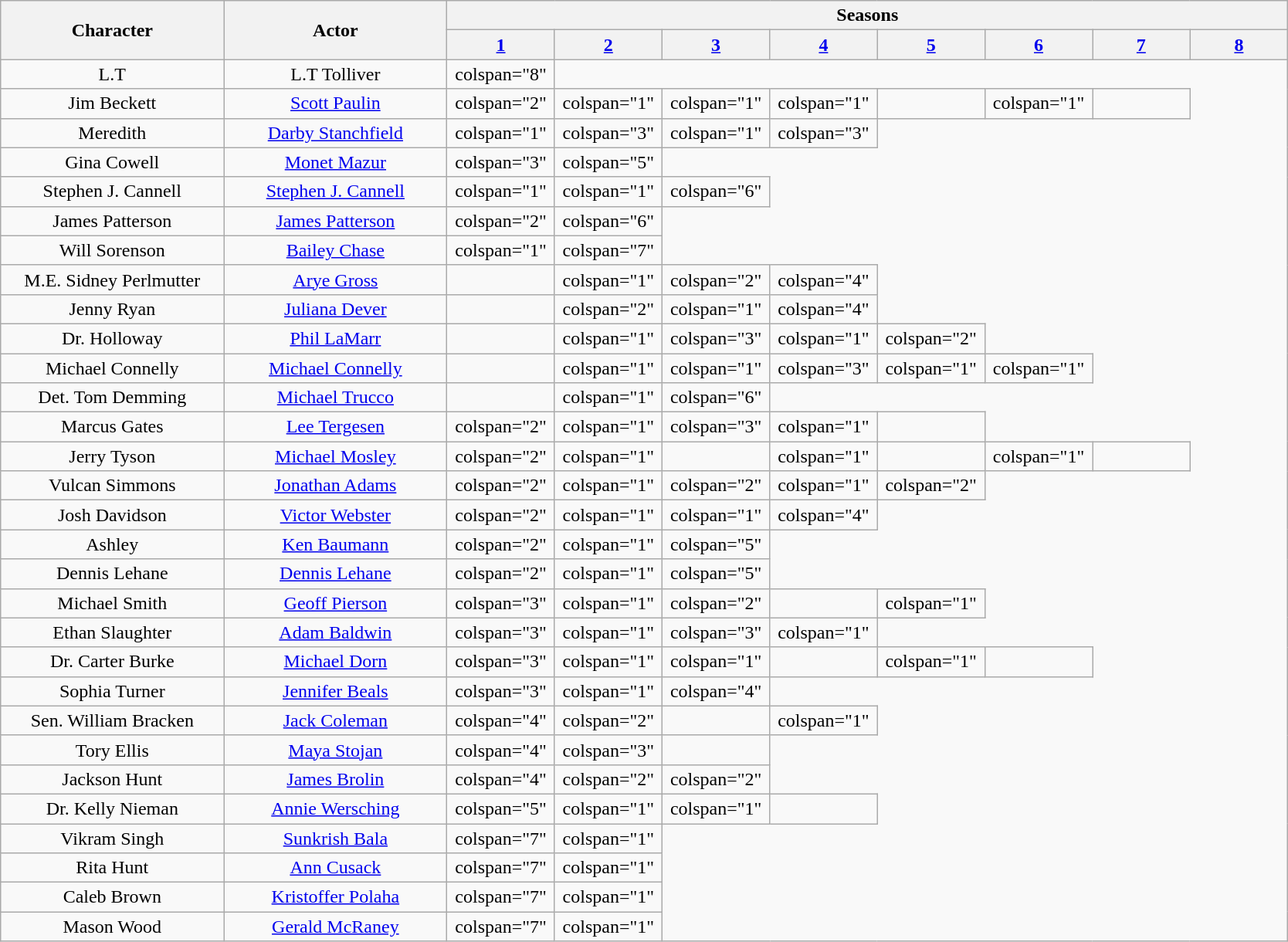<table class="wikitable plainrowheaders" style="text-align:center; width:88%">
<tr>
<th scope="col" rowspan="2" style="width:16%;">Character</th>
<th scope="col" rowspan="2" style="width:16%;">Actor</th>
<th scope="col" colspan="8" style="width:56%;">Seasons</th>
</tr>
<tr>
<th scope="col" style="width:7%;"><a href='#'>1</a></th>
<th scope="col" style="width:7%;"><a href='#'>2</a></th>
<th scope="col" style="width:7%;"><a href='#'>3</a></th>
<th scope="col" style="width:7%;"><a href='#'>4</a></th>
<th scope="col" style="width:7%;"><a href='#'>5</a></th>
<th scope="col" style="width:7%;"><a href='#'>6</a></th>
<th scope="col" style="width:7%;"><a href='#'>7</a></th>
<th scope="col" style="width:7%;"><a href='#'>8</a></th>
</tr>
<tr>
<td scope="row">L.T</td>
<td>L.T Tolliver</td>
<td>colspan="8" </td>
</tr>
<tr>
<td scope="row">Jim Beckett</td>
<td><a href='#'>Scott Paulin</a></td>
<td>colspan="2" </td>
<td>colspan="1" </td>
<td>colspan="1" </td>
<td>colspan="1" </td>
<td></td>
<td>colspan="1" </td>
<td></td>
</tr>
<tr>
<td scope="row">Meredith</td>
<td><a href='#'>Darby Stanchfield</a></td>
<td>colspan="1" </td>
<td>colspan="3" </td>
<td>colspan="1" </td>
<td>colspan="3" </td>
</tr>
<tr>
<td scope="row">Gina Cowell</td>
<td><a href='#'>Monet Mazur</a></td>
<td>colspan="3" </td>
<td>colspan="5" </td>
</tr>
<tr>
<td scope="row">Stephen J. Cannell</td>
<td><a href='#'>Stephen J. Cannell</a></td>
<td>colspan="1" </td>
<td>colspan="1" </td>
<td>colspan="6" </td>
</tr>
<tr>
<td scope="row">James Patterson</td>
<td><a href='#'>James Patterson</a></td>
<td>colspan="2" </td>
<td>colspan="6" </td>
</tr>
<tr>
<td scope="row">Will Sorenson</td>
<td><a href='#'>Bailey Chase</a></td>
<td>colspan="1" </td>
<td>colspan="7" </td>
</tr>
<tr>
<td scope="row">M.E. Sidney Perlmutter</td>
<td><a href='#'>Arye Gross</a></td>
<td></td>
<td>colspan="1" </td>
<td>colspan="2" </td>
<td>colspan="4" </td>
</tr>
<tr>
<td scope="row">Jenny Ryan</td>
<td><a href='#'>Juliana Dever</a></td>
<td></td>
<td>colspan="2" </td>
<td>colspan="1" </td>
<td>colspan="4" </td>
</tr>
<tr>
<td scope="row">Dr. Holloway</td>
<td><a href='#'>Phil LaMarr</a></td>
<td></td>
<td>colspan="1" </td>
<td>colspan="3" </td>
<td>colspan="1" </td>
<td>colspan="2" </td>
</tr>
<tr>
<td scope="row">Michael Connelly</td>
<td><a href='#'>Michael Connelly</a></td>
<td></td>
<td>colspan="1" </td>
<td>colspan="1" </td>
<td>colspan="3" </td>
<td>colspan="1" </td>
<td>colspan="1" </td>
</tr>
<tr>
<td scope="row">Det. Tom Demming</td>
<td><a href='#'>Michael Trucco</a></td>
<td></td>
<td>colspan="1" </td>
<td>colspan="6" </td>
</tr>
<tr>
<td scope="row">Marcus Gates</td>
<td><a href='#'>Lee Tergesen</a></td>
<td>colspan="2" </td>
<td>colspan="1" </td>
<td>colspan="3" </td>
<td>colspan="1" </td>
<td></td>
</tr>
<tr>
<td scope="row">Jerry Tyson</td>
<td><a href='#'>Michael Mosley</a></td>
<td>colspan="2" </td>
<td>colspan="1" </td>
<td></td>
<td>colspan="1" </td>
<td></td>
<td>colspan="1" </td>
<td></td>
</tr>
<tr>
<td scope="row">Vulcan Simmons</td>
<td><a href='#'>Jonathan Adams</a></td>
<td>colspan="2" </td>
<td>colspan="1" </td>
<td>colspan="2" </td>
<td>colspan="1" </td>
<td>colspan="2" </td>
</tr>
<tr>
<td scope="row">Josh Davidson</td>
<td><a href='#'>Victor Webster</a></td>
<td>colspan="2" </td>
<td>colspan="1" </td>
<td>colspan="1" </td>
<td>colspan="4" </td>
</tr>
<tr>
<td scope="row">Ashley</td>
<td><a href='#'>Ken Baumann</a></td>
<td>colspan="2" </td>
<td>colspan="1" </td>
<td>colspan="5" </td>
</tr>
<tr>
<td scope="row">Dennis Lehane</td>
<td><a href='#'>Dennis Lehane</a></td>
<td>colspan="2" </td>
<td>colspan="1" </td>
<td>colspan="5" </td>
</tr>
<tr>
<td scope="row">Michael Smith</td>
<td><a href='#'>Geoff Pierson</a></td>
<td>colspan="3" </td>
<td>colspan="1" </td>
<td>colspan="2" </td>
<td></td>
<td>colspan="1" </td>
</tr>
<tr>
<td scope="row">Ethan Slaughter</td>
<td><a href='#'>Adam Baldwin</a></td>
<td>colspan="3" </td>
<td>colspan="1" </td>
<td>colspan="3" </td>
<td>colspan="1" </td>
</tr>
<tr>
<td scope="row">Dr. Carter Burke</td>
<td><a href='#'>Michael Dorn</a></td>
<td>colspan="3" </td>
<td>colspan="1" </td>
<td>colspan="1" </td>
<td></td>
<td>colspan="1" </td>
<td></td>
</tr>
<tr>
<td scope="row">Sophia Turner</td>
<td><a href='#'>Jennifer Beals</a></td>
<td>colspan="3" </td>
<td>colspan="1" </td>
<td>colspan="4" </td>
</tr>
<tr>
<td scope="row">Sen. William Bracken</td>
<td><a href='#'>Jack Coleman</a></td>
<td>colspan="4" </td>
<td>colspan="2" </td>
<td></td>
<td>colspan="1" </td>
</tr>
<tr>
<td scope="row">Tory Ellis</td>
<td><a href='#'>Maya Stojan</a></td>
<td>colspan="4" </td>
<td>colspan="3" </td>
<td></td>
</tr>
<tr>
<td scope="row">Jackson Hunt</td>
<td><a href='#'>James Brolin</a></td>
<td>colspan="4" </td>
<td>colspan="2" </td>
<td>colspan="2" </td>
</tr>
<tr>
<td scope="row">Dr. Kelly Nieman</td>
<td><a href='#'>Annie Wersching</a></td>
<td>colspan="5" </td>
<td>colspan="1" </td>
<td>colspan="1" </td>
<td></td>
</tr>
<tr>
<td scope="row">Vikram Singh</td>
<td><a href='#'>Sunkrish Bala</a></td>
<td>colspan="7" </td>
<td>colspan="1" </td>
</tr>
<tr>
<td scope="row">Rita Hunt</td>
<td><a href='#'>Ann Cusack</a></td>
<td>colspan="7" </td>
<td>colspan="1" </td>
</tr>
<tr>
<td scope="row">Caleb Brown</td>
<td><a href='#'>Kristoffer Polaha</a></td>
<td>colspan="7" </td>
<td>colspan="1" </td>
</tr>
<tr>
<td scope="row">Mason Wood</td>
<td><a href='#'>Gerald McRaney</a></td>
<td>colspan="7" </td>
<td>colspan="1" </td>
</tr>
</table>
